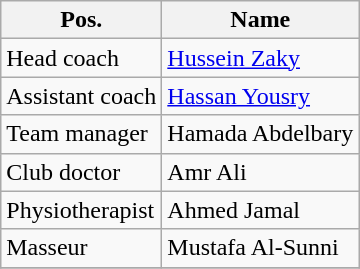<table class="wikitable" style="text-align: left;">
<tr>
<th valign=center>Pos.</th>
<th>Name</th>
</tr>
<tr>
<td>Head coach</td>
<td> <a href='#'>Hussein Zaky</a></td>
</tr>
<tr>
<td>Assistant coach</td>
<td> <a href='#'>Hassan Yousry</a></td>
</tr>
<tr>
<td>Team manager</td>
<td> Hamada Abdelbary</td>
</tr>
<tr>
<td>Club doctor</td>
<td> Amr Ali</td>
</tr>
<tr>
<td>Physiotherapist</td>
<td> Ahmed Jamal</td>
</tr>
<tr>
<td>Masseur</td>
<td> Mustafa Al-Sunni</td>
</tr>
<tr>
</tr>
</table>
